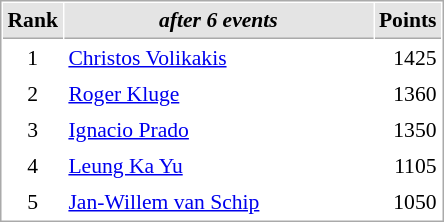<table cellspacing="1" cellpadding="3" style="border:1px solid #aaa; font-size:90%;">
<tr style="background:#e4e4e4;">
<th style="border-bottom:1px solid #aaa; width:10px;">Rank</th>
<th style="border-bottom:1px solid #aaa; width:200px; white-space:nowrap;"><em>after 6 events</em> </th>
<th style="border-bottom:1px solid #aaa; width:20px;">Points</th>
</tr>
<tr>
<td align=center>1</td>
<td> <a href='#'>Christos Volikakis</a></td>
<td align=right>1425</td>
</tr>
<tr>
<td align=center>2</td>
<td> <a href='#'>Roger Kluge</a></td>
<td align=right>1360</td>
</tr>
<tr>
<td align=center>3</td>
<td> <a href='#'>Ignacio Prado</a></td>
<td align=right>1350</td>
</tr>
<tr>
<td align=center>4</td>
<td> <a href='#'>Leung Ka Yu</a></td>
<td align=right>1105</td>
</tr>
<tr>
<td align=center>5</td>
<td> <a href='#'>Jan-Willem van Schip</a></td>
<td align=right>1050</td>
</tr>
</table>
